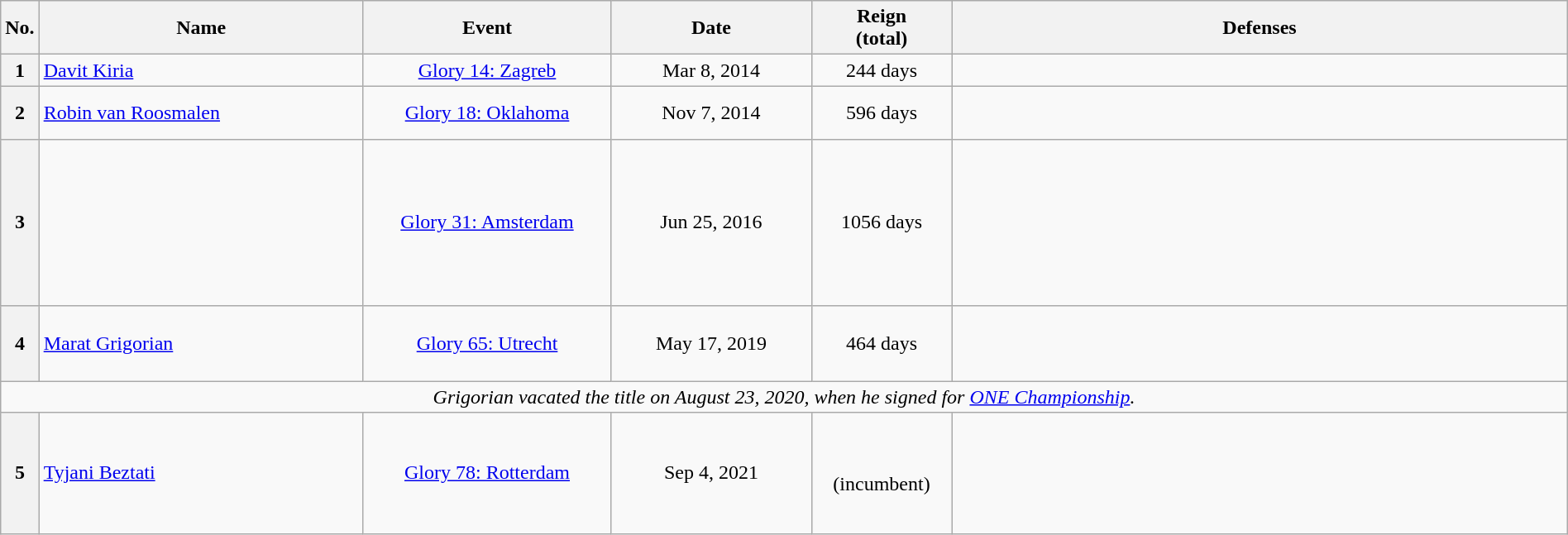<table class="wikitable" style="width:100%; font-size:100%;">
<tr>
<th style= width:1%;">No.</th>
<th style= width:21%;">Name</th>
<th style= width:16%;">Event</th>
<th style=width:13%;">Date</th>
<th style=width:9%;">Reign<br>(total)</th>
<th style= width:49%;">Defenses</th>
</tr>
<tr>
<th>1</th>
<td align=left> <a href='#'>Davit Kiria</a> <br></td>
<td align=center><a href='#'>Glory 14: Zagreb</a> <br></td>
<td align=center>Mar 8, 2014</td>
<td align=center>244 days</td>
<td align=left></td>
</tr>
<tr>
<th>2</th>
<td align=left> <a href='#'>Robin van Roosmalen</a></td>
<td align=center><a href='#'>Glory 18: Oklahoma</a> <br></td>
<td align=center>Nov 7, 2014</td>
<td align=center>596 days</td>
<td align=left><br><br>
</td>
</tr>
<tr>
<th>3</th>
<td align=left></td>
<td align=center><a href='#'>Glory 31: Amsterdam</a> <br></td>
<td align=center>Jun 25, 2016</td>
<td align=center>1056 days</td>
<td align=left><br><br>
<br>
<br>
<br>
<br>
<br></td>
</tr>
<tr>
<th>4</th>
<td align=left> <a href='#'>Marat Grigorian</a></td>
<td align=center><a href='#'>Glory 65: Utrecht</a> <br></td>
<td align=center>May 17, 2019</td>
<td align=center>464 days</td>
<td align=left><br><br>
<br></td>
</tr>
<tr>
<td style="text-align:center;" colspan="6"><em>Grigorian vacated the title on August 23, 2020, when he signed for <a href='#'>ONE Championship</a>.</em></td>
</tr>
<tr>
<th>5</th>
<td align=left> <a href='#'>Tyjani Beztati</a> <br></td>
<td align=center><a href='#'>Glory 78: Rotterdam</a> <br></td>
<td align=center>Sep 4, 2021</td>
<td align=center><br>(incumbent)<br></td>
<td align=left><br><br><br> <br> <br> </td>
</tr>
</table>
